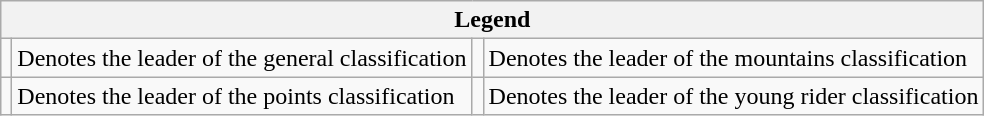<table class="wikitable">
<tr>
<th colspan="4">Legend</th>
</tr>
<tr>
<td></td>
<td>Denotes the leader of the general classification</td>
<td></td>
<td>Denotes the leader of the mountains classification</td>
</tr>
<tr>
<td></td>
<td>Denotes the leader of the points classification</td>
<td></td>
<td>Denotes the leader of the young rider classification</td>
</tr>
</table>
